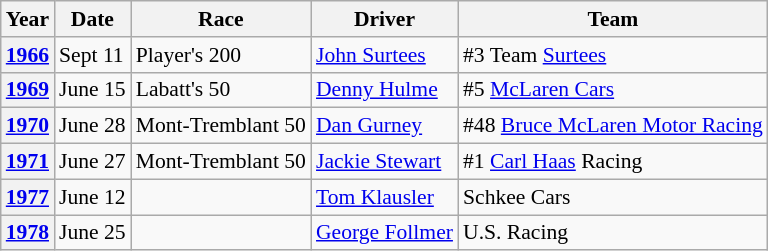<table class="wikitable" style="font-size: 90%;">
<tr>
<th>Year</th>
<th>Date</th>
<th>Race</th>
<th>Driver</th>
<th>Team</th>
</tr>
<tr>
<th><a href='#'>1966</a></th>
<td>Sept 11</td>
<td>Player's 200</td>
<td> <a href='#'>John Surtees</a></td>
<td> #3 Team <a href='#'>Surtees</a></td>
</tr>
<tr>
<th><a href='#'>1969</a></th>
<td>June 15</td>
<td>Labatt's 50</td>
<td> <a href='#'>Denny Hulme</a></td>
<td> #5 <a href='#'>McLaren Cars</a></td>
</tr>
<tr>
<th><a href='#'>1970</a></th>
<td>June 28</td>
<td>Mont-Tremblant 50</td>
<td> <a href='#'>Dan Gurney</a></td>
<td> #48 <a href='#'>Bruce McLaren Motor Racing</a></td>
</tr>
<tr>
<th><a href='#'>1971</a></th>
<td>June 27</td>
<td>Mont-Tremblant 50</td>
<td> <a href='#'>Jackie Stewart</a></td>
<td> #1 <a href='#'>Carl Haas</a> Racing</td>
</tr>
<tr>
<th><a href='#'>1977</a></th>
<td>June 12</td>
<td></td>
<td> <a href='#'>Tom Klausler</a></td>
<td> Schkee Cars</td>
</tr>
<tr>
<th><a href='#'>1978</a></th>
<td>June 25</td>
<td></td>
<td> <a href='#'>George Follmer</a></td>
<td> U.S. Racing</td>
</tr>
</table>
